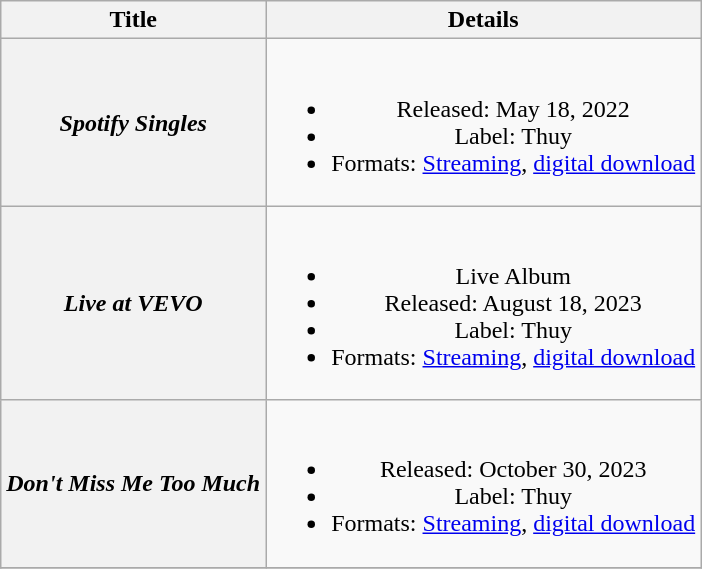<table class="wikitable plainrowheaders" style="text-align:center;">
<tr>
<th scope="col">Title</th>
<th scope="col">Details</th>
</tr>
<tr>
<th scope="row"><em>Spotify Singles</em></th>
<td><br><ul><li>Released: May 18, 2022</li><li>Label: Thuy</li><li>Formats: <a href='#'>Streaming</a>, <a href='#'>digital download</a></li></ul></td>
</tr>
<tr>
<th scope="row"><em>Live at VEVO</em></th>
<td><br><ul><li>Live Album</li><li>Released: August 18, 2023</li><li>Label: Thuy</li><li>Formats: <a href='#'>Streaming</a>, <a href='#'>digital download</a></li></ul></td>
</tr>
<tr>
<th scope="row"><em>Don't Miss Me Too Much</em></th>
<td><br><ul><li>Released: October 30, 2023</li><li>Label: Thuy</li><li>Formats: <a href='#'>Streaming</a>, <a href='#'>digital download</a></li></ul></td>
</tr>
<tr>
</tr>
</table>
